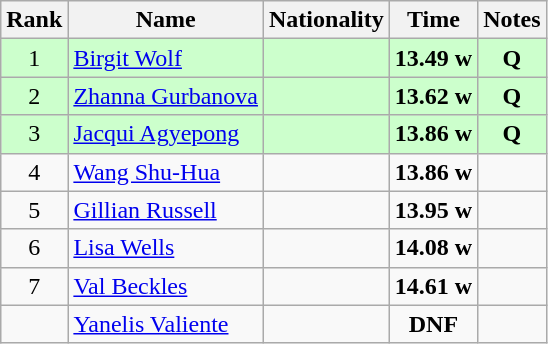<table class="wikitable sortable" style="text-align:center">
<tr>
<th>Rank</th>
<th>Name</th>
<th>Nationality</th>
<th>Time</th>
<th>Notes</th>
</tr>
<tr bgcolor=ccffcc>
<td>1</td>
<td align=left><a href='#'>Birgit Wolf</a></td>
<td align=left></td>
<td><strong>13.49</strong> <strong>w</strong></td>
<td><strong>Q</strong></td>
</tr>
<tr bgcolor=ccffcc>
<td>2</td>
<td align=left><a href='#'>Zhanna Gurbanova</a></td>
<td align=left></td>
<td><strong>13.62</strong> <strong>w</strong></td>
<td><strong>Q</strong></td>
</tr>
<tr bgcolor=ccffcc>
<td>3</td>
<td align=left><a href='#'>Jacqui Agyepong</a></td>
<td align=left></td>
<td><strong>13.86</strong> <strong>w</strong></td>
<td><strong>Q</strong></td>
</tr>
<tr>
<td>4</td>
<td align=left><a href='#'>Wang Shu-Hua</a></td>
<td align=left></td>
<td><strong>13.86</strong> <strong>w</strong></td>
<td></td>
</tr>
<tr>
<td>5</td>
<td align=left><a href='#'>Gillian Russell</a></td>
<td align=left></td>
<td><strong>13.95</strong> <strong>w</strong></td>
<td></td>
</tr>
<tr>
<td>6</td>
<td align=left><a href='#'>Lisa Wells</a></td>
<td align=left></td>
<td><strong>14.08</strong> <strong>w</strong></td>
<td></td>
</tr>
<tr>
<td>7</td>
<td align=left><a href='#'>Val Beckles</a></td>
<td align=left></td>
<td><strong>14.61</strong> <strong>w</strong></td>
<td></td>
</tr>
<tr>
<td></td>
<td align=left><a href='#'>Yanelis Valiente</a></td>
<td align=left></td>
<td><strong>DNF</strong></td>
<td></td>
</tr>
</table>
